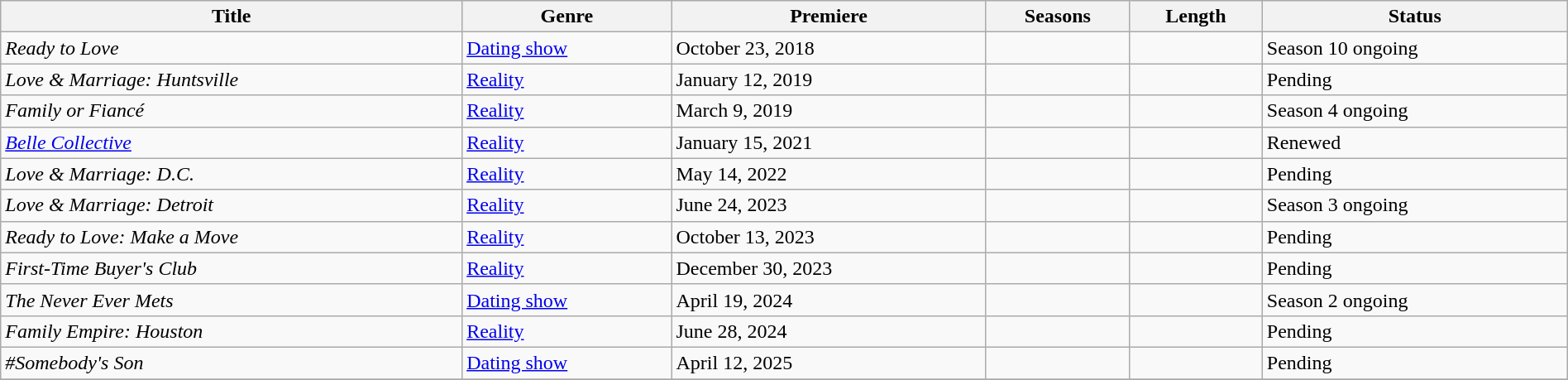<table class="wikitable sortable" style="width:100%;">
<tr>
<th>Title</th>
<th>Genre</th>
<th>Premiere</th>
<th>Seasons</th>
<th>Length</th>
<th>Status</th>
</tr>
<tr>
<td><em>Ready to Love</em></td>
<td><a href='#'>Dating show</a></td>
<td>October 23, 2018</td>
<td></td>
<td></td>
<td>Season 10 ongoing</td>
</tr>
<tr>
<td><em>Love & Marriage: Huntsville</em></td>
<td><a href='#'>Reality</a></td>
<td>January 12, 2019</td>
<td></td>
<td></td>
<td>Pending</td>
</tr>
<tr>
<td><em>Family or Fiancé</em></td>
<td><a href='#'>Reality</a></td>
<td>March 9, 2019</td>
<td></td>
<td></td>
<td>Season 4 ongoing</td>
</tr>
<tr>
<td><em><a href='#'>Belle Collective</a></em></td>
<td><a href='#'>Reality</a></td>
<td>January 15, 2021</td>
<td></td>
<td></td>
<td>Renewed</td>
</tr>
<tr>
<td><em>Love & Marriage: D.C.</em></td>
<td><a href='#'>Reality</a></td>
<td>May 14, 2022</td>
<td></td>
<td></td>
<td>Pending</td>
</tr>
<tr>
<td><em>Love & Marriage: Detroit</em></td>
<td><a href='#'>Reality</a></td>
<td>June 24, 2023</td>
<td></td>
<td></td>
<td>Season 3 ongoing</td>
</tr>
<tr>
<td><em>Ready to Love: Make a Move</em></td>
<td><a href='#'>Reality</a></td>
<td>October 13, 2023</td>
<td></td>
<td></td>
<td>Pending</td>
</tr>
<tr>
<td><em>First-Time Buyer's Club</em></td>
<td><a href='#'>Reality</a></td>
<td>December 30, 2023</td>
<td></td>
<td></td>
<td>Pending</td>
</tr>
<tr>
<td><em>The Never Ever Mets</em></td>
<td><a href='#'>Dating show</a></td>
<td>April 19, 2024</td>
<td></td>
<td></td>
<td>Season 2 ongoing</td>
</tr>
<tr>
<td><em>Family Empire: Houston</em></td>
<td><a href='#'>Reality</a></td>
<td>June 28, 2024</td>
<td></td>
<td></td>
<td>Pending</td>
</tr>
<tr>
<td><em>#Somebody's Son</em></td>
<td><a href='#'>Dating show</a></td>
<td>April 12, 2025</td>
<td></td>
<td></td>
<td>Pending</td>
</tr>
<tr>
</tr>
</table>
